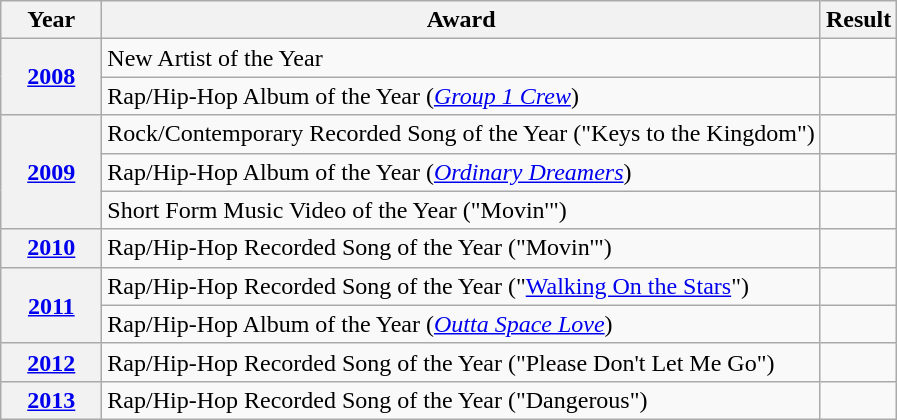<table class="wikitable">
<tr>
<th style="width:60px;">Year</th>
<th>Award</th>
<th>Result</th>
</tr>
<tr>
<th rowspan="2"><a href='#'>2008</a></th>
<td>New Artist of the Year</td>
<td></td>
</tr>
<tr>
<td>Rap/Hip-Hop Album of the Year (<em><a href='#'>Group 1 Crew</a></em>)</td>
<td></td>
</tr>
<tr>
<th rowspan="3"><a href='#'>2009</a></th>
<td>Rock/Contemporary Recorded Song of the Year ("Keys to the Kingdom")</td>
<td></td>
</tr>
<tr>
<td>Rap/Hip-Hop Album of the Year (<em><a href='#'>Ordinary Dreamers</a></em>)</td>
<td></td>
</tr>
<tr>
<td>Short Form Music Video of the Year ("Movin'")</td>
<td></td>
</tr>
<tr>
<th><a href='#'>2010</a></th>
<td>Rap/Hip-Hop Recorded Song of the Year ("Movin'")</td>
<td></td>
</tr>
<tr>
<th rowspan="2"><a href='#'>2011</a></th>
<td>Rap/Hip-Hop Recorded Song of the Year ("<a href='#'>Walking On the Stars</a>")</td>
<td></td>
</tr>
<tr>
<td>Rap/Hip-Hop Album of the Year (<em><a href='#'>Outta Space Love</a></em>)</td>
<td></td>
</tr>
<tr>
<th><a href='#'>2012</a></th>
<td>Rap/Hip-Hop Recorded Song of the Year ("Please Don't Let Me Go")</td>
<td></td>
</tr>
<tr>
<th><a href='#'>2013</a></th>
<td>Rap/Hip-Hop Recorded Song of the Year ("Dangerous")</td>
<td></td>
</tr>
</table>
